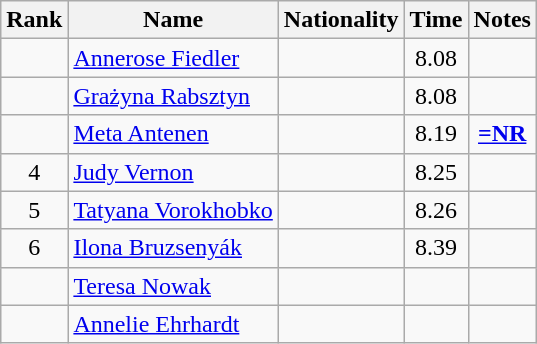<table class="wikitable sortable" style="text-align:center">
<tr>
<th>Rank</th>
<th>Name</th>
<th>Nationality</th>
<th>Time</th>
<th>Notes</th>
</tr>
<tr>
<td></td>
<td align="left"><a href='#'>Annerose Fiedler</a></td>
<td align=left></td>
<td>8.08</td>
<td></td>
</tr>
<tr>
<td></td>
<td align="left"><a href='#'>Grażyna Rabsztyn</a></td>
<td align=left></td>
<td>8.08</td>
<td></td>
</tr>
<tr>
<td></td>
<td align="left"><a href='#'>Meta Antenen</a></td>
<td align=left></td>
<td>8.19</td>
<td><strong><a href='#'>=NR</a></strong></td>
</tr>
<tr>
<td>4</td>
<td align="left"><a href='#'>Judy Vernon</a></td>
<td align=left></td>
<td>8.25</td>
<td></td>
</tr>
<tr>
<td>5</td>
<td align="left"><a href='#'>Tatyana Vorokhobko</a></td>
<td align=left></td>
<td>8.26</td>
<td></td>
</tr>
<tr>
<td>6</td>
<td align="left"><a href='#'>Ilona Bruzsenyák</a></td>
<td align=left></td>
<td>8.39</td>
<td></td>
</tr>
<tr>
<td></td>
<td align="left"><a href='#'>Teresa Nowak</a></td>
<td align=left></td>
<td></td>
<td></td>
</tr>
<tr>
<td></td>
<td align="left"><a href='#'>Annelie Ehrhardt</a></td>
<td align=left></td>
<td></td>
<td></td>
</tr>
</table>
